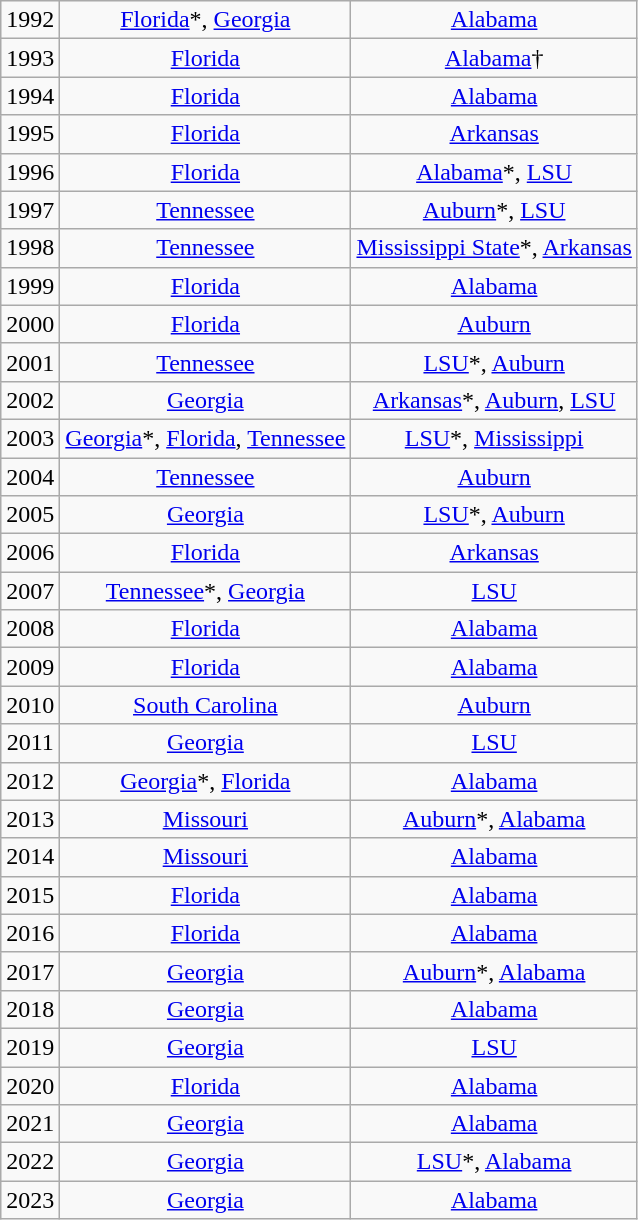<table class="wikitable" style="text-align:center">
<tr>
<td>1992</td>
<td><a href='#'>Florida</a>*, <a href='#'>Georgia</a></td>
<td><a href='#'>Alabama</a></td>
</tr>
<tr>
<td>1993</td>
<td><a href='#'>Florida</a></td>
<td><a href='#'>Alabama</a>†</td>
</tr>
<tr>
<td>1994</td>
<td><a href='#'>Florida</a></td>
<td><a href='#'>Alabama</a></td>
</tr>
<tr>
<td>1995</td>
<td><a href='#'>Florida</a></td>
<td><a href='#'>Arkansas</a></td>
</tr>
<tr>
<td>1996</td>
<td><a href='#'>Florida</a></td>
<td><a href='#'>Alabama</a>*, <a href='#'>LSU</a></td>
</tr>
<tr>
<td>1997</td>
<td><a href='#'>Tennessee</a></td>
<td><a href='#'>Auburn</a>*, <a href='#'>LSU</a></td>
</tr>
<tr>
<td>1998</td>
<td><a href='#'>Tennessee</a></td>
<td><a href='#'>Mississippi State</a>*, <a href='#'>Arkansas</a></td>
</tr>
<tr>
<td>1999</td>
<td><a href='#'>Florida</a></td>
<td><a href='#'>Alabama</a></td>
</tr>
<tr>
<td>2000</td>
<td><a href='#'>Florida</a></td>
<td><a href='#'>Auburn</a></td>
</tr>
<tr>
<td>2001</td>
<td><a href='#'>Tennessee</a></td>
<td><a href='#'>LSU</a>*, <a href='#'>Auburn</a></td>
</tr>
<tr>
<td>2002</td>
<td><a href='#'>Georgia</a></td>
<td><a href='#'>Arkansas</a>*, <a href='#'>Auburn</a>, <a href='#'>LSU</a></td>
</tr>
<tr>
<td>2003</td>
<td><a href='#'>Georgia</a>*, <a href='#'>Florida</a>, <a href='#'>Tennessee</a></td>
<td><a href='#'>LSU</a>*, <a href='#'>Mississippi</a></td>
</tr>
<tr>
<td>2004</td>
<td><a href='#'>Tennessee</a></td>
<td><a href='#'>Auburn</a></td>
</tr>
<tr>
<td>2005</td>
<td><a href='#'>Georgia</a></td>
<td><a href='#'>LSU</a>*, <a href='#'>Auburn</a></td>
</tr>
<tr>
<td>2006</td>
<td><a href='#'>Florida</a></td>
<td><a href='#'>Arkansas</a></td>
</tr>
<tr>
<td>2007</td>
<td><a href='#'>Tennessee</a>*, <a href='#'>Georgia</a></td>
<td><a href='#'>LSU</a></td>
</tr>
<tr>
<td>2008</td>
<td><a href='#'>Florida</a></td>
<td><a href='#'>Alabama</a></td>
</tr>
<tr>
<td>2009</td>
<td><a href='#'>Florida</a></td>
<td><a href='#'>Alabama</a></td>
</tr>
<tr>
<td>2010</td>
<td><a href='#'>South Carolina</a></td>
<td><a href='#'>Auburn</a></td>
</tr>
<tr>
<td>2011</td>
<td><a href='#'>Georgia</a></td>
<td><a href='#'>LSU</a></td>
</tr>
<tr>
<td>2012</td>
<td><a href='#'>Georgia</a>*, <a href='#'>Florida</a></td>
<td><a href='#'>Alabama</a></td>
</tr>
<tr>
<td>2013</td>
<td><a href='#'>Missouri</a></td>
<td><a href='#'>Auburn</a>*, <a href='#'>Alabama</a></td>
</tr>
<tr>
<td>2014</td>
<td><a href='#'>Missouri</a></td>
<td><a href='#'>Alabama</a></td>
</tr>
<tr>
<td>2015</td>
<td><a href='#'>Florida</a></td>
<td><a href='#'>Alabama</a></td>
</tr>
<tr>
<td>2016</td>
<td><a href='#'>Florida</a></td>
<td><a href='#'>Alabama</a></td>
</tr>
<tr>
<td>2017</td>
<td><a href='#'>Georgia</a></td>
<td><a href='#'>Auburn</a>*, <a href='#'>Alabama</a></td>
</tr>
<tr>
<td>2018</td>
<td><a href='#'>Georgia</a></td>
<td><a href='#'>Alabama</a></td>
</tr>
<tr>
<td>2019</td>
<td><a href='#'>Georgia</a></td>
<td><a href='#'>LSU</a></td>
</tr>
<tr>
<td>2020</td>
<td><a href='#'>Florida</a></td>
<td><a href='#'>Alabama</a></td>
</tr>
<tr>
<td>2021</td>
<td><a href='#'>Georgia</a></td>
<td><a href='#'>Alabama</a></td>
</tr>
<tr>
<td>2022</td>
<td><a href='#'>Georgia</a></td>
<td><a href='#'>LSU</a>*, <a href='#'>Alabama</a></td>
</tr>
<tr>
<td>2023</td>
<td><a href='#'>Georgia</a></td>
<td><a href='#'>Alabama</a></td>
</tr>
</table>
